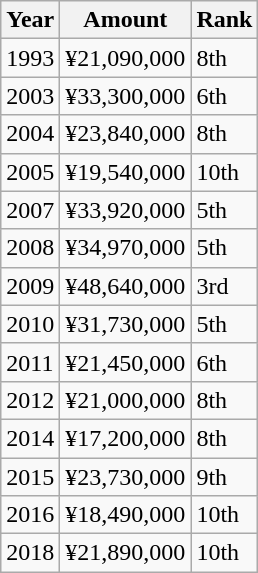<table class="wikitable">
<tr>
<th>Year</th>
<th>Amount</th>
<th>Rank</th>
</tr>
<tr>
<td>1993</td>
<td>¥21,090,000</td>
<td>8th</td>
</tr>
<tr>
<td>2003</td>
<td>¥33,300,000</td>
<td>6th</td>
</tr>
<tr>
<td>2004</td>
<td>¥23,840,000</td>
<td>8th</td>
</tr>
<tr>
<td>2005</td>
<td>¥19,540,000</td>
<td>10th</td>
</tr>
<tr>
<td>2007</td>
<td>¥33,920,000</td>
<td>5th</td>
</tr>
<tr>
<td>2008</td>
<td>¥34,970,000</td>
<td>5th</td>
</tr>
<tr>
<td>2009</td>
<td>¥48,640,000</td>
<td>3rd</td>
</tr>
<tr>
<td>2010</td>
<td>¥31,730,000</td>
<td>5th</td>
</tr>
<tr>
<td>2011</td>
<td>¥21,450,000</td>
<td>6th</td>
</tr>
<tr>
<td>2012</td>
<td>¥21,000,000</td>
<td>8th</td>
</tr>
<tr>
<td>2014</td>
<td>¥17,200,000</td>
<td>8th</td>
</tr>
<tr>
<td>2015</td>
<td>¥23,730,000</td>
<td>9th</td>
</tr>
<tr>
<td>2016</td>
<td>¥18,490,000</td>
<td>10th</td>
</tr>
<tr>
<td>2018</td>
<td>¥21,890,000</td>
<td>10th</td>
</tr>
</table>
